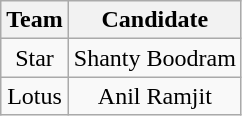<table class="wikitable" style="text-align:center">
<tr>
<th>Team</th>
<th>Candidate</th>
</tr>
<tr>
<td>Star</td>
<td>Shanty Boodram</td>
</tr>
<tr>
<td>Lotus</td>
<td>Anil Ramjit</td>
</tr>
</table>
